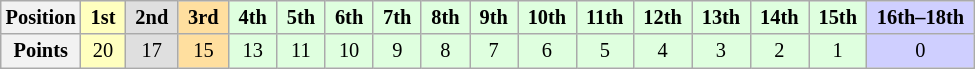<table class="wikitable" style="font-size: 85%; text-align:center">
<tr>
<th>Position</th>
<th style="background-color:#ffffbf"> 1st </th>
<th style="background-color:#dfdfdf"> 2nd </th>
<th style="background-color:#ffdf9f"> 3rd </th>
<th style="background-color:#dfffdf"> 4th </th>
<th style="background-color:#dfffdf"> 5th </th>
<th style="background-color:#dfffdf"> 6th </th>
<th style="background-color:#dfffdf"> 7th </th>
<th style="background-color:#dfffdf"> 8th </th>
<th style="background-color:#dfffdf"> 9th </th>
<th style="background-color:#dfffdf"> 10th </th>
<th style="background-color:#dfffdf"> 11th </th>
<th style="background-color:#dfffdf"> 12th </th>
<th style="background-color:#dfffdf"> 13th </th>
<th style="background-color:#dfffdf"> 14th </th>
<th style="background-color:#dfffdf"> 15th </th>
<th style="background-color:#cfcfff"> 16th–18th </th>
</tr>
<tr>
<th>Points</th>
<td style="background-color:#ffffbf">20</td>
<td style="background-color:#dfdfdf">17</td>
<td style="background-color:#ffdf9f">15</td>
<td style="background-color:#dfffdf">13</td>
<td style="background-color:#dfffdf">11</td>
<td style="background-color:#dfffdf">10</td>
<td style="background-color:#dfffdf">9</td>
<td style="background-color:#dfffdf">8</td>
<td style="background-color:#dfffdf">7</td>
<td style="background-color:#dfffdf">6</td>
<td style="background-color:#dfffdf">5</td>
<td style="background-color:#dfffdf">4</td>
<td style="background-color:#dfffdf">3</td>
<td style="background-color:#dfffdf">2</td>
<td style="background-color:#dfffdf">1</td>
<td style="background-color:#cfcfff">0</td>
</tr>
</table>
